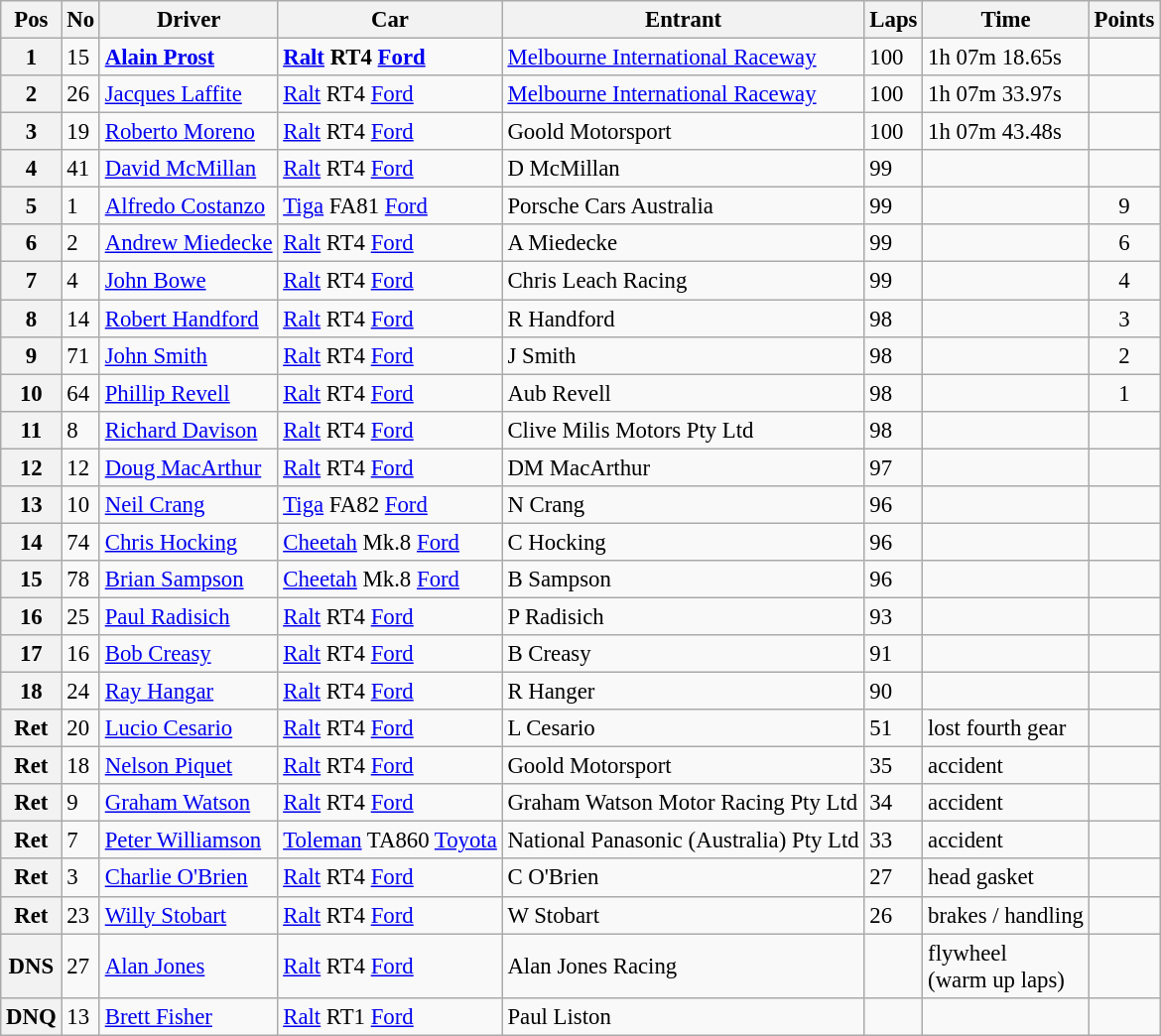<table class="wikitable" style="font-size: 95%;">
<tr>
<th>Pos</th>
<th>No</th>
<th>Driver</th>
<th>Car</th>
<th>Entrant</th>
<th>Laps</th>
<th>Time</th>
<th>Points</th>
</tr>
<tr>
<th>1</th>
<td>15</td>
<td> <strong><a href='#'>Alain Prost</a></strong></td>
<td><strong><a href='#'>Ralt</a> RT4 <a href='#'>Ford</a></strong></td>
<td><a href='#'>Melbourne International Raceway</a></td>
<td>100</td>
<td>1h 07m 18.65s</td>
<td></td>
</tr>
<tr>
<th>2</th>
<td>26</td>
<td> <a href='#'>Jacques Laffite</a></td>
<td><a href='#'>Ralt</a> RT4 <a href='#'>Ford</a></td>
<td><a href='#'>Melbourne International Raceway</a></td>
<td>100</td>
<td>1h 07m 33.97s</td>
<td></td>
</tr>
<tr>
<th>3</th>
<td>19</td>
<td> <a href='#'>Roberto Moreno</a></td>
<td><a href='#'>Ralt</a> RT4 <a href='#'>Ford</a></td>
<td>Goold Motorsport</td>
<td>100</td>
<td>1h 07m 43.48s</td>
<td></td>
</tr>
<tr>
<th>4</th>
<td>41</td>
<td> <a href='#'>David McMillan</a></td>
<td><a href='#'>Ralt</a> RT4 <a href='#'>Ford</a></td>
<td>D McMillan</td>
<td>99</td>
<td></td>
<td></td>
</tr>
<tr>
<th>5</th>
<td>1</td>
<td> <a href='#'>Alfredo Costanzo</a></td>
<td><a href='#'>Tiga</a> FA81 <a href='#'>Ford</a></td>
<td>Porsche Cars Australia</td>
<td>99</td>
<td></td>
<td align="center">9</td>
</tr>
<tr>
<th>6</th>
<td>2</td>
<td> <a href='#'>Andrew Miedecke</a></td>
<td><a href='#'>Ralt</a> RT4 <a href='#'>Ford</a></td>
<td>A Miedecke</td>
<td>99</td>
<td></td>
<td align="center">6</td>
</tr>
<tr>
<th>7</th>
<td>4</td>
<td> <a href='#'>John Bowe</a></td>
<td><a href='#'>Ralt</a> RT4 <a href='#'>Ford</a></td>
<td>Chris Leach Racing</td>
<td>99</td>
<td></td>
<td align="center">4</td>
</tr>
<tr>
<th>8</th>
<td>14</td>
<td> <a href='#'>Robert Handford</a></td>
<td><a href='#'>Ralt</a> RT4 <a href='#'>Ford</a></td>
<td>R Handford</td>
<td>98</td>
<td></td>
<td align="center">3</td>
</tr>
<tr>
<th>9</th>
<td>71</td>
<td> <a href='#'>John Smith</a></td>
<td><a href='#'>Ralt</a> RT4 <a href='#'>Ford</a></td>
<td>J Smith</td>
<td>98</td>
<td></td>
<td align="center">2</td>
</tr>
<tr>
<th>10</th>
<td>64</td>
<td> <a href='#'>Phillip Revell</a></td>
<td><a href='#'>Ralt</a> RT4 <a href='#'>Ford</a></td>
<td>Aub Revell</td>
<td>98</td>
<td></td>
<td align="center">1</td>
</tr>
<tr>
<th>11</th>
<td>8</td>
<td> <a href='#'>Richard Davison</a></td>
<td><a href='#'>Ralt</a> RT4 <a href='#'>Ford</a></td>
<td>Clive Milis Motors Pty Ltd</td>
<td>98</td>
<td></td>
<td></td>
</tr>
<tr>
<th>12</th>
<td>12</td>
<td> <a href='#'>Doug MacArthur</a></td>
<td><a href='#'>Ralt</a> RT4 <a href='#'>Ford</a></td>
<td>DM MacArthur</td>
<td>97</td>
<td></td>
<td></td>
</tr>
<tr>
<th>13</th>
<td>10</td>
<td> <a href='#'>Neil Crang</a></td>
<td><a href='#'>Tiga</a> FA82 <a href='#'>Ford</a></td>
<td>N Crang</td>
<td>96</td>
<td></td>
<td></td>
</tr>
<tr>
<th>14</th>
<td>74</td>
<td> <a href='#'>Chris Hocking</a></td>
<td><a href='#'>Cheetah</a> Mk.8 <a href='#'>Ford</a></td>
<td>C Hocking</td>
<td>96</td>
<td></td>
<td></td>
</tr>
<tr>
<th>15</th>
<td>78</td>
<td> <a href='#'>Brian Sampson</a></td>
<td><a href='#'>Cheetah</a> Mk.8 <a href='#'>Ford</a></td>
<td>B Sampson</td>
<td>96</td>
<td></td>
<td></td>
</tr>
<tr>
<th>16</th>
<td>25</td>
<td> <a href='#'>Paul Radisich</a></td>
<td><a href='#'>Ralt</a> RT4 <a href='#'>Ford</a></td>
<td>P Radisich</td>
<td>93</td>
<td></td>
<td></td>
</tr>
<tr>
<th>17</th>
<td>16</td>
<td> <a href='#'>Bob Creasy</a></td>
<td><a href='#'>Ralt</a> RT4 <a href='#'>Ford</a></td>
<td>B Creasy</td>
<td>91</td>
<td></td>
<td></td>
</tr>
<tr>
<th>18</th>
<td>24</td>
<td> <a href='#'>Ray Hangar</a></td>
<td><a href='#'>Ralt</a> RT4 <a href='#'>Ford</a></td>
<td>R Hanger</td>
<td>90</td>
<td></td>
<td></td>
</tr>
<tr>
<th>Ret</th>
<td>20</td>
<td> <a href='#'>Lucio Cesario</a></td>
<td><a href='#'>Ralt</a> RT4 <a href='#'>Ford</a></td>
<td>L Cesario</td>
<td>51</td>
<td>lost fourth gear</td>
<td></td>
</tr>
<tr>
<th>Ret</th>
<td>18</td>
<td> <a href='#'>Nelson Piquet</a></td>
<td><a href='#'>Ralt</a> RT4 <a href='#'>Ford</a></td>
<td>Goold Motorsport</td>
<td>35</td>
<td>accident</td>
<td></td>
</tr>
<tr>
<th>Ret</th>
<td>9</td>
<td> <a href='#'>Graham Watson</a></td>
<td><a href='#'>Ralt</a> RT4 <a href='#'>Ford</a></td>
<td>Graham Watson Motor Racing Pty Ltd</td>
<td>34</td>
<td>accident</td>
<td></td>
</tr>
<tr>
<th>Ret</th>
<td>7</td>
<td> <a href='#'>Peter Williamson</a></td>
<td><a href='#'>Toleman</a> TA860 <a href='#'>Toyota</a></td>
<td>National Panasonic (Australia) Pty Ltd</td>
<td>33</td>
<td>accident</td>
<td></td>
</tr>
<tr>
<th>Ret</th>
<td>3</td>
<td> <a href='#'>Charlie O'Brien</a></td>
<td><a href='#'>Ralt</a> RT4 <a href='#'>Ford</a></td>
<td>C O'Brien</td>
<td>27</td>
<td>head gasket</td>
<td></td>
</tr>
<tr>
<th>Ret</th>
<td>23</td>
<td> <a href='#'>Willy Stobart</a></td>
<td><a href='#'>Ralt</a> RT4 <a href='#'>Ford</a></td>
<td>W Stobart</td>
<td>26</td>
<td>brakes / handling</td>
<td></td>
</tr>
<tr>
<th>DNS</th>
<td>27</td>
<td> <a href='#'>Alan Jones</a></td>
<td><a href='#'>Ralt</a> RT4 <a href='#'>Ford</a></td>
<td>Alan Jones Racing</td>
<td></td>
<td>flywheel <br> (warm up laps)</td>
<td></td>
</tr>
<tr>
<th>DNQ</th>
<td>13</td>
<td> <a href='#'>Brett Fisher</a></td>
<td><a href='#'>Ralt</a> RT1 <a href='#'>Ford</a></td>
<td>Paul Liston</td>
<td></td>
<td></td>
<td></td>
</tr>
</table>
